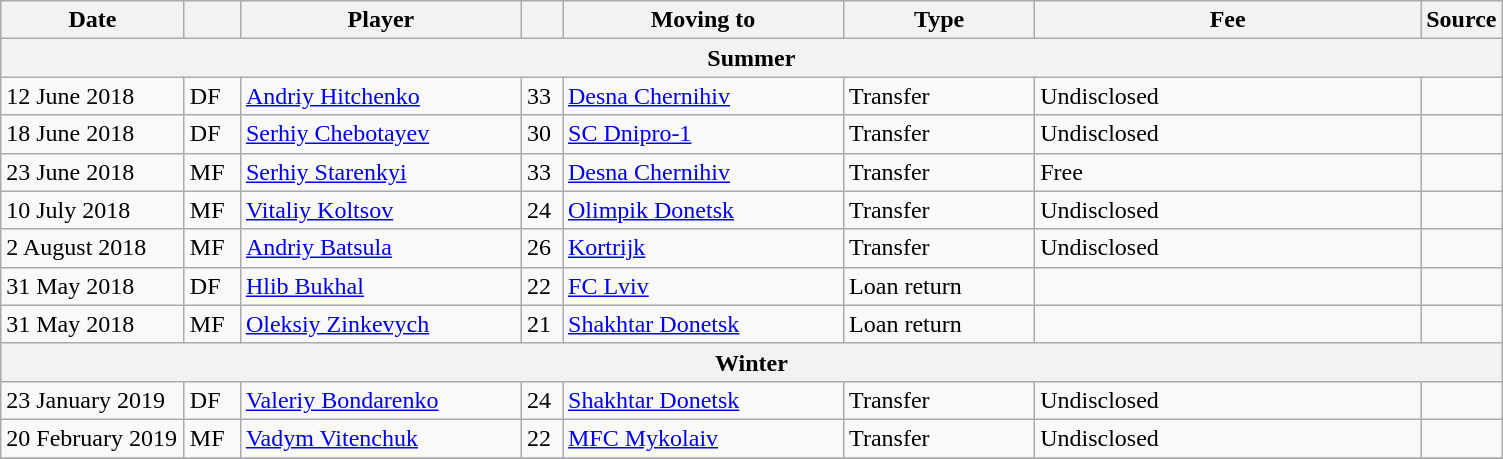<table class="wikitable sortable">
<tr>
<th style="width:115px;">Date</th>
<th style="width:30px;"></th>
<th style="width:180px;">Player</th>
<th style="width:20px;"></th>
<th style="width:180px;">Moving to</th>
<th style="width:120px;" class="unsortable">Type</th>
<th style="width:250px;" class="unsortable">Fee</th>
<th style="width:20px;">Source</th>
</tr>
<tr>
<th colspan=8>Summer</th>
</tr>
<tr>
<td>12 June 2018</td>
<td>DF</td>
<td> <a href='#'>Andriy Hitchenko</a></td>
<td>33</td>
<td> <a href='#'>Desna Chernihiv</a></td>
<td>Transfer</td>
<td>Undisclosed</td>
<td></td>
</tr>
<tr>
<td>18 June 2018</td>
<td>DF</td>
<td> <a href='#'>Serhiy Chebotayev</a></td>
<td>30</td>
<td> <a href='#'>SC Dnipro-1</a></td>
<td>Transfer</td>
<td>Undisclosed</td>
<td></td>
</tr>
<tr>
<td>23 June 2018</td>
<td>MF</td>
<td> <a href='#'>Serhiy Starenkyi</a></td>
<td>33</td>
<td> <a href='#'>Desna Chernihiv</a></td>
<td>Transfer</td>
<td>Free</td>
<td></td>
</tr>
<tr>
<td>10 July 2018</td>
<td>MF</td>
<td> <a href='#'>Vitaliy Koltsov</a></td>
<td>24</td>
<td> <a href='#'>Olimpik Donetsk</a></td>
<td>Transfer</td>
<td>Undisclosed</td>
<td></td>
</tr>
<tr>
<td>2 August 2018</td>
<td>MF</td>
<td> <a href='#'>Andriy Batsula</a></td>
<td>26</td>
<td> <a href='#'>Kortrijk</a></td>
<td>Transfer</td>
<td>Undisclosed</td>
<td></td>
</tr>
<tr>
<td>31 May 2018</td>
<td>DF</td>
<td> <a href='#'>Hlib Bukhal</a></td>
<td>22</td>
<td> <a href='#'>FC Lviv</a></td>
<td>Loan return</td>
<td></td>
<td></td>
</tr>
<tr>
<td>31 May 2018</td>
<td>MF</td>
<td> <a href='#'>Oleksiy Zinkevych</a></td>
<td>21</td>
<td> <a href='#'>Shakhtar Donetsk</a></td>
<td>Loan return</td>
<td></td>
<td></td>
</tr>
<tr>
<th colspan=8>Winter</th>
</tr>
<tr>
<td>23 January 2019</td>
<td>DF</td>
<td> <a href='#'>Valeriy Bondarenko</a></td>
<td>24</td>
<td> <a href='#'>Shakhtar Donetsk</a></td>
<td>Transfer</td>
<td>Undisclosed</td>
<td></td>
</tr>
<tr>
<td>20 February 2019</td>
<td>MF</td>
<td> <a href='#'>Vadym Vitenchuk</a></td>
<td>22</td>
<td> <a href='#'>MFC Mykolaiv</a></td>
<td>Transfer</td>
<td>Undisclosed</td>
<td></td>
</tr>
<tr>
</tr>
</table>
